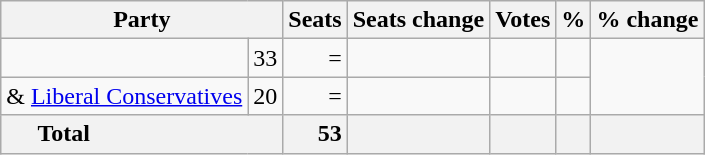<table class="wikitable sortable">
<tr>
<th colspan=2>Party</th>
<th>Seats</th>
<th>Seats change</th>
<th>Votes</th>
<th>%</th>
<th>% change</th>
</tr>
<tr>
<td></td>
<td align=right>33</td>
<td align=right>=</td>
<td align=right></td>
<td align=right></td>
<td align=right></td>
</tr>
<tr>
<td> & <a href='#'>Liberal Conservatives</a></td>
<td align=right>20</td>
<td align=right>=</td>
<td align=right></td>
<td align=right></td>
<td align=right></td>
</tr>
<tr class="sortbottom" style="font-weight: bold; text-align: right; background: #f2f2f2;">
<th colspan="2" style="padding-left: 1.5em; text-align: left;">Total</th>
<td align=right>53</td>
<td align=right></td>
<td align=right></td>
<td align=right></td>
<td align=right></td>
</tr>
</table>
